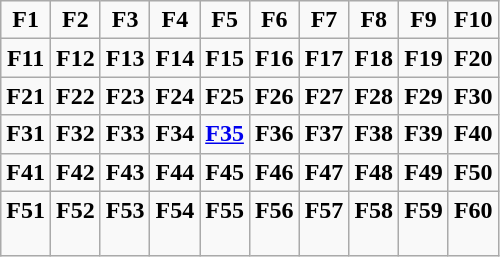<table class="wikitable" style="text-align: center;">
<tr valign="top">
<td><strong>F1</strong><br></td>
<td><strong>F2</strong><br></td>
<td><strong>F3</strong><br></td>
<td><strong>F4</strong><br></td>
<td><strong>F5</strong><br></td>
<td><strong>F6</strong><br></td>
<td><strong>F7</strong><br></td>
<td><strong>F8</strong><br></td>
<td><strong>F9</strong><br></td>
<td><strong>F10</strong><br></td>
</tr>
<tr valign="top">
<td><strong>F11</strong><br></td>
<td><strong>F12</strong><br></td>
<td><strong>F13</strong><br></td>
<td><strong>F14</strong><br></td>
<td><strong>F15</strong><br></td>
<td><strong>F16</strong><br></td>
<td><strong>F17</strong><br></td>
<td><strong>F18</strong><br></td>
<td><strong>F19</strong><br></td>
<td><strong>F20</strong><br></td>
</tr>
<tr valign="top">
<td><strong>F21</strong><br></td>
<td><strong>F22</strong><br></td>
<td><strong>F23</strong><br></td>
<td><strong>F24</strong><br></td>
<td><strong>F25</strong><br></td>
<td><strong>F26</strong><br></td>
<td><strong>F27</strong><br></td>
<td><strong>F28</strong><br></td>
<td><strong>F29</strong><br></td>
<td><strong>F30</strong><br></td>
</tr>
<tr valign="top">
<td><strong>F31</strong><br></td>
<td><strong>F32</strong><br></td>
<td><strong>F33</strong><br></td>
<td><strong>F34</strong><br></td>
<td><strong><a href='#'>F35</a></strong><br></td>
<td><strong>F36</strong><br></td>
<td><strong>F37</strong><br></td>
<td><strong>F38</strong><br></td>
<td><strong>F39</strong><br></td>
<td><strong>F40</strong><br></td>
</tr>
<tr valign="top">
<td><strong>F41</strong><br></td>
<td><strong>F42</strong><br></td>
<td><strong>F43</strong><br></td>
<td><strong>F44</strong><br></td>
<td><strong>F45</strong><br></td>
<td><strong>F46</strong><br></td>
<td><strong>F47</strong><br></td>
<td><strong>F48</strong><br></td>
<td><strong>F49</strong><br></td>
<td><strong>F50</strong><br></td>
</tr>
<tr valign="top">
<td><strong>F51</strong><br></td>
<td><strong>F52</strong><br></td>
<td><strong>F53</strong><br></td>
<td><strong>F54</strong><br></td>
<td><strong>F55</strong><br></td>
<td><strong>F56</strong><br></td>
<td><strong>F57</strong><br></td>
<td><strong>F58</strong><br></td>
<td><strong>F59</strong><br></td>
<td><strong>F60</strong><br><br></td>
</tr>
</table>
